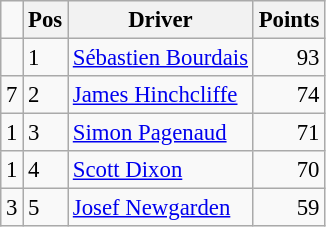<table class="wikitable" style="font-size: 95%;">
<tr>
<td></td>
<th>Pos</th>
<th>Driver</th>
<th>Points</th>
</tr>
<tr>
<td align="left"></td>
<td>1</td>
<td> <a href='#'>Sébastien Bourdais</a></td>
<td align="right">93</td>
</tr>
<tr>
<td align="left"> 7</td>
<td>2</td>
<td> <a href='#'>James Hinchcliffe</a></td>
<td align="right">74</td>
</tr>
<tr>
<td align="left"> 1</td>
<td>3</td>
<td> <a href='#'>Simon Pagenaud</a></td>
<td align="right">71</td>
</tr>
<tr>
<td align="left"> 1</td>
<td>4</td>
<td> <a href='#'>Scott Dixon</a></td>
<td align="right">70</td>
</tr>
<tr>
<td align="left"> 3</td>
<td>5</td>
<td> <a href='#'>Josef Newgarden</a></td>
<td align="right">59</td>
</tr>
</table>
